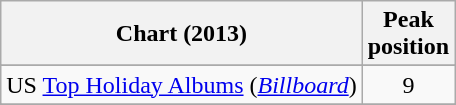<table class="wikitable sortable">
<tr>
<th>Chart (2013)</th>
<th>Peak<br>position</th>
</tr>
<tr>
</tr>
<tr>
</tr>
<tr>
<td>US <a href='#'>Top Holiday Albums</a> (<em><a href='#'>Billboard</a></em>)</td>
<td align="center">9</td>
</tr>
<tr>
</tr>
<tr>
</tr>
</table>
